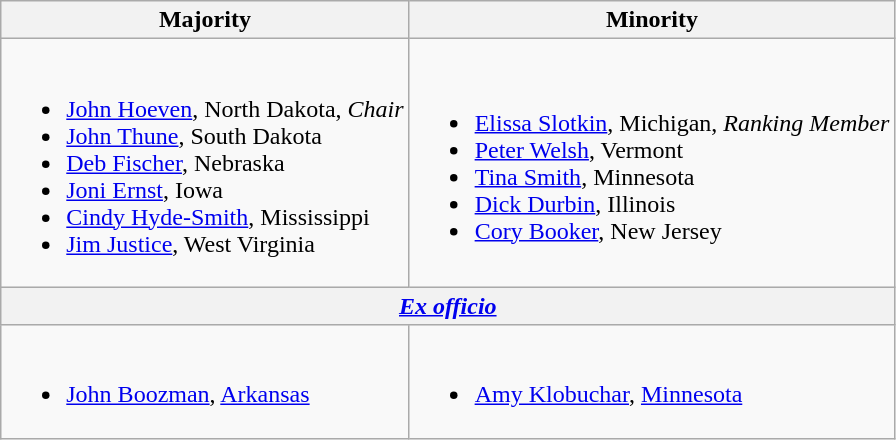<table class=wikitable>
<tr>
<th>Majority</th>
<th>Minority</th>
</tr>
<tr>
<td><br><ul><li><a href='#'>John Hoeven</a>, North Dakota, <em>Chair</em></li><li><a href='#'>John Thune</a>, South Dakota</li><li><a href='#'>Deb Fischer</a>, Nebraska</li><li><a href='#'>Joni Ernst</a>, Iowa</li><li><a href='#'>Cindy Hyde-Smith</a>, Mississippi</li><li><a href='#'>Jim Justice</a>, West Virginia</li></ul></td>
<td><br><ul><li><a href='#'>Elissa Slotkin</a>, Michigan, <em>Ranking Member</em></li><li><a href='#'>Peter Welsh</a>, Vermont</li><li><a href='#'>Tina Smith</a>, Minnesota</li><li><a href='#'>Dick Durbin</a>, Illinois</li><li><a href='#'>Cory Booker</a>, New Jersey</li></ul></td>
</tr>
<tr>
<th colspan=2><em><a href='#'>Ex officio</a></em></th>
</tr>
<tr>
<td><br><ul><li><a href='#'>John Boozman</a>, <a href='#'>Arkansas</a></li></ul></td>
<td><br><ul><li><a href='#'>Amy Klobuchar</a>, <a href='#'>Minnesota</a></li></ul></td>
</tr>
</table>
